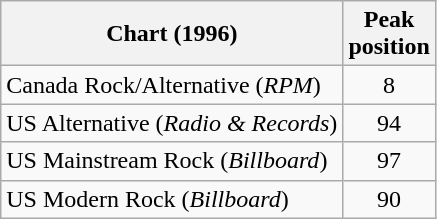<table class="wikitable sortable">
<tr>
<th>Chart (1996)</th>
<th>Peak<br>position</th>
</tr>
<tr>
<td>Canada Rock/Alternative (<em>RPM</em>)</td>
<td style="text-align:center;">8</td>
</tr>
<tr>
<td>US Alternative (<em>Radio & Records</em>)</td>
<td style="text-align:center;">94</td>
</tr>
<tr>
<td>US Mainstream Rock (<em>Billboard</em>)</td>
<td style="text-align:center;">97</td>
</tr>
<tr>
<td scope="row">US Modern Rock (<em>Billboard</em>)</td>
<td style="text-align:center;">90</td>
</tr>
</table>
